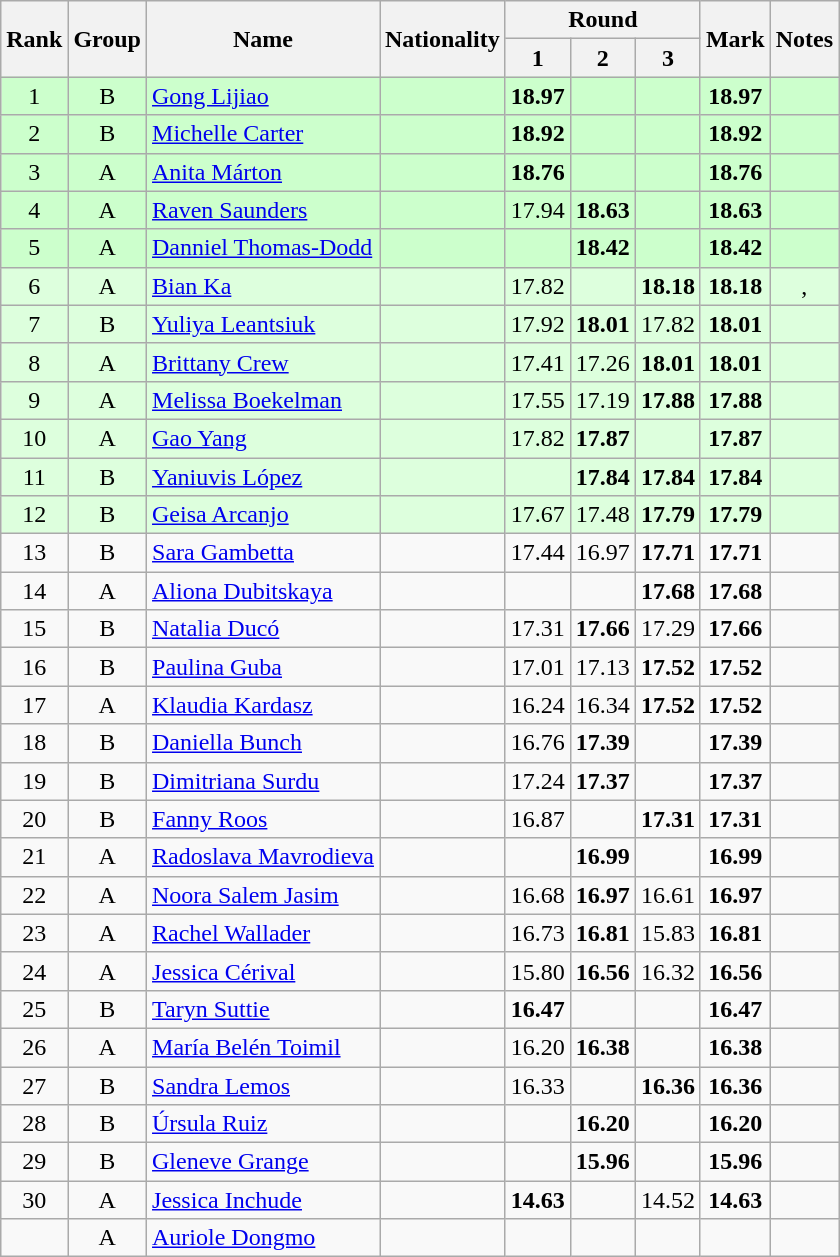<table class="wikitable sortable" style="text-align:center">
<tr>
<th rowspan=2>Rank</th>
<th rowspan=2>Group</th>
<th rowspan=2>Name</th>
<th rowspan=2>Nationality</th>
<th colspan=3>Round</th>
<th rowspan=2>Mark</th>
<th rowspan=2>Notes</th>
</tr>
<tr>
<th>1</th>
<th>2</th>
<th>3</th>
</tr>
<tr bgcolor=ccffcc>
<td>1</td>
<td>B</td>
<td style="text-align:left;"><a href='#'>Gong Lijiao</a></td>
<td style="text-align:left;"></td>
<td><strong>18.97</strong></td>
<td></td>
<td></td>
<td><strong>18.97</strong></td>
<td></td>
</tr>
<tr bgcolor=ccffcc>
<td>2</td>
<td>B</td>
<td style="text-align:left;"><a href='#'>Michelle Carter</a></td>
<td style="text-align:left;"></td>
<td><strong>18.92</strong></td>
<td></td>
<td></td>
<td><strong>18.92</strong></td>
<td></td>
</tr>
<tr bgcolor=ccffcc>
<td>3</td>
<td>A</td>
<td style="text-align:left;"><a href='#'>Anita Márton</a></td>
<td style="text-align:left;"></td>
<td><strong>18.76</strong></td>
<td></td>
<td></td>
<td><strong>18.76</strong></td>
<td></td>
</tr>
<tr bgcolor=ccffcc>
<td>4</td>
<td>A</td>
<td style="text-align:left;"><a href='#'>Raven Saunders</a></td>
<td style="text-align:left;"></td>
<td>17.94</td>
<td><strong>18.63</strong></td>
<td></td>
<td><strong>18.63</strong></td>
<td></td>
</tr>
<tr bgcolor=ccffcc>
<td>5</td>
<td>A</td>
<td style="text-align:left;"><a href='#'>Danniel Thomas-Dodd</a></td>
<td style="text-align:left;"></td>
<td></td>
<td><strong>18.42</strong></td>
<td></td>
<td><strong>18.42</strong></td>
<td></td>
</tr>
<tr bgcolor=ddffdd>
<td>6</td>
<td>A</td>
<td style="text-align:left;"><a href='#'>Bian Ka</a></td>
<td style="text-align:left;"></td>
<td>17.82</td>
<td></td>
<td><strong>18.18</strong></td>
<td><strong>18.18</strong></td>
<td>, </td>
</tr>
<tr bgcolor=ddffdd>
<td>7</td>
<td>B</td>
<td style="text-align:left;"><a href='#'>Yuliya Leantsiuk</a></td>
<td style="text-align:left;"></td>
<td>17.92</td>
<td><strong>18.01</strong></td>
<td>17.82</td>
<td><strong>18.01</strong></td>
<td></td>
</tr>
<tr bgcolor=ddffdd>
<td>8</td>
<td>A</td>
<td style="text-align:left;"><a href='#'>Brittany Crew</a></td>
<td style="text-align:left;"></td>
<td>17.41</td>
<td>17.26</td>
<td><strong>18.01</strong></td>
<td><strong>18.01</strong></td>
<td></td>
</tr>
<tr bgcolor=ddffdd>
<td>9</td>
<td>A</td>
<td style="text-align:left;"><a href='#'>Melissa Boekelman</a></td>
<td style="text-align:left;"></td>
<td>17.55</td>
<td>17.19</td>
<td><strong>17.88</strong></td>
<td><strong>17.88</strong></td>
<td></td>
</tr>
<tr bgcolor=ddffdd>
<td>10</td>
<td>A</td>
<td style="text-align:left;"><a href='#'>Gao Yang</a></td>
<td style="text-align:left;"></td>
<td>17.82</td>
<td><strong>17.87</strong></td>
<td></td>
<td><strong>17.87</strong></td>
<td></td>
</tr>
<tr bgcolor=ddffdd>
<td>11</td>
<td>B</td>
<td style="text-align:left;"><a href='#'>Yaniuvis López</a></td>
<td style="text-align:left;"></td>
<td></td>
<td><strong>17.84</strong></td>
<td><strong>17.84</strong></td>
<td><strong>17.84</strong></td>
<td></td>
</tr>
<tr bgcolor=ddffdd>
<td>12</td>
<td>B</td>
<td style="text-align:left;"><a href='#'>Geisa Arcanjo</a></td>
<td style="text-align:left;"></td>
<td>17.67</td>
<td>17.48</td>
<td><strong>17.79</strong></td>
<td><strong>17.79</strong></td>
<td></td>
</tr>
<tr>
<td>13</td>
<td>B</td>
<td style="text-align:left;"><a href='#'>Sara Gambetta</a></td>
<td style="text-align:left;"></td>
<td>17.44</td>
<td>16.97</td>
<td><strong>17.71</strong></td>
<td><strong>17.71</strong></td>
<td></td>
</tr>
<tr>
<td>14</td>
<td>A</td>
<td style="text-align:left;"><a href='#'>Aliona Dubitskaya</a></td>
<td style="text-align:left;"></td>
<td></td>
<td></td>
<td><strong>17.68</strong></td>
<td><strong>17.68</strong></td>
<td></td>
</tr>
<tr>
<td>15</td>
<td>B</td>
<td style="text-align:left;"><a href='#'>Natalia Ducó</a></td>
<td style="text-align:left;"></td>
<td>17.31</td>
<td><strong>17.66</strong></td>
<td>17.29</td>
<td><strong>17.66</strong></td>
<td></td>
</tr>
<tr>
<td>16</td>
<td>B</td>
<td style="text-align:left;"><a href='#'>Paulina Guba</a></td>
<td style="text-align:left;"></td>
<td>17.01</td>
<td>17.13</td>
<td><strong>17.52</strong></td>
<td><strong>17.52</strong></td>
<td></td>
</tr>
<tr>
<td>17</td>
<td>A</td>
<td style="text-align:left;"><a href='#'>Klaudia Kardasz</a></td>
<td style="text-align:left;"></td>
<td>16.24</td>
<td>16.34</td>
<td><strong>17.52</strong></td>
<td><strong>17.52</strong></td>
<td></td>
</tr>
<tr>
<td>18</td>
<td>B</td>
<td style="text-align:left;"><a href='#'>Daniella Bunch</a></td>
<td style="text-align:left;"></td>
<td>16.76</td>
<td><strong>17.39</strong></td>
<td></td>
<td><strong>17.39</strong></td>
<td></td>
</tr>
<tr>
<td>19</td>
<td>B</td>
<td style="text-align:left;"><a href='#'>Dimitriana Surdu</a></td>
<td style="text-align:left;"></td>
<td>17.24</td>
<td><strong>17.37</strong></td>
<td></td>
<td><strong>17.37</strong></td>
<td></td>
</tr>
<tr>
<td>20</td>
<td>B</td>
<td style="text-align:left;"><a href='#'>Fanny Roos</a></td>
<td style="text-align:left;"></td>
<td>16.87</td>
<td></td>
<td><strong>17.31</strong></td>
<td><strong>17.31</strong></td>
<td></td>
</tr>
<tr>
<td>21</td>
<td>A</td>
<td style="text-align:left;"><a href='#'>Radoslava Mavrodieva</a></td>
<td style="text-align:left;"></td>
<td></td>
<td><strong>16.99</strong></td>
<td></td>
<td><strong>16.99</strong></td>
<td></td>
</tr>
<tr>
<td>22</td>
<td>A</td>
<td style="text-align:left;"><a href='#'>Noora Salem Jasim</a></td>
<td style="text-align:left;"></td>
<td>16.68</td>
<td><strong>16.97</strong></td>
<td>16.61</td>
<td><strong>16.97</strong></td>
<td></td>
</tr>
<tr>
<td>23</td>
<td>A</td>
<td style="text-align:left;"><a href='#'>Rachel Wallader</a></td>
<td style="text-align:left;"></td>
<td>16.73</td>
<td><strong>16.81</strong></td>
<td>15.83</td>
<td><strong>16.81</strong></td>
<td></td>
</tr>
<tr>
<td>24</td>
<td>A</td>
<td style="text-align:left;"><a href='#'>Jessica Cérival</a></td>
<td style="text-align:left;"></td>
<td>15.80</td>
<td><strong>16.56</strong></td>
<td>16.32</td>
<td><strong>16.56</strong></td>
<td></td>
</tr>
<tr>
<td>25</td>
<td>B</td>
<td style="text-align:left;"><a href='#'>Taryn Suttie</a></td>
<td style="text-align:left;"></td>
<td><strong>16.47</strong></td>
<td></td>
<td></td>
<td><strong>16.47</strong></td>
<td></td>
</tr>
<tr>
<td>26</td>
<td>A</td>
<td style="text-align:left;"><a href='#'>María Belén Toimil</a></td>
<td style="text-align:left;"></td>
<td>16.20</td>
<td><strong>16.38</strong></td>
<td></td>
<td><strong>16.38</strong></td>
<td></td>
</tr>
<tr>
<td>27</td>
<td>B</td>
<td style="text-align:left;"><a href='#'>Sandra Lemos</a></td>
<td style="text-align:left;"></td>
<td>16.33</td>
<td></td>
<td><strong>16.36</strong></td>
<td><strong>16.36</strong></td>
<td></td>
</tr>
<tr>
<td>28</td>
<td>B</td>
<td style="text-align:left;"><a href='#'>Úrsula Ruiz</a></td>
<td style="text-align:left;"></td>
<td></td>
<td><strong>16.20</strong></td>
<td></td>
<td><strong>16.20</strong></td>
<td></td>
</tr>
<tr>
<td>29</td>
<td>B</td>
<td style="text-align:left;"><a href='#'>Gleneve Grange</a></td>
<td style="text-align:left;"></td>
<td></td>
<td><strong>15.96</strong></td>
<td></td>
<td><strong>15.96</strong></td>
<td></td>
</tr>
<tr>
<td>30</td>
<td>A</td>
<td style="text-align:left;"><a href='#'>Jessica Inchude</a></td>
<td style="text-align:left;"></td>
<td><strong>14.63</strong></td>
<td></td>
<td>14.52</td>
<td><strong>14.63</strong></td>
<td></td>
</tr>
<tr>
<td></td>
<td>A</td>
<td style="text-align:left;"><a href='#'>Auriole Dongmo</a></td>
<td style="text-align:left;"></td>
<td></td>
<td></td>
<td></td>
<td><strong></strong></td>
<td></td>
</tr>
</table>
